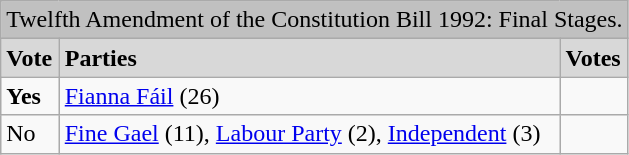<table class="wikitable">
<tr>
<td colspan="3" bgcolor="#C0C0C0" align="center">Twelfth Amendment of the Constitution Bill 1992: Final Stages.<br></td>
</tr>
<tr bgcolor="#D8D8D8">
<td><strong>Vote</strong></td>
<td><strong>Parties</strong></td>
<td><strong>Votes</strong></td>
</tr>
<tr>
<td> <strong>Yes</strong></td>
<td><a href='#'>Fianna Fáil</a> (26)</td>
<td></td>
</tr>
<tr>
<td>No</td>
<td><a href='#'>Fine Gael</a> (11), <a href='#'>Labour Party</a> (2), <a href='#'>Independent</a> (3)</td>
<td></td>
</tr>
</table>
